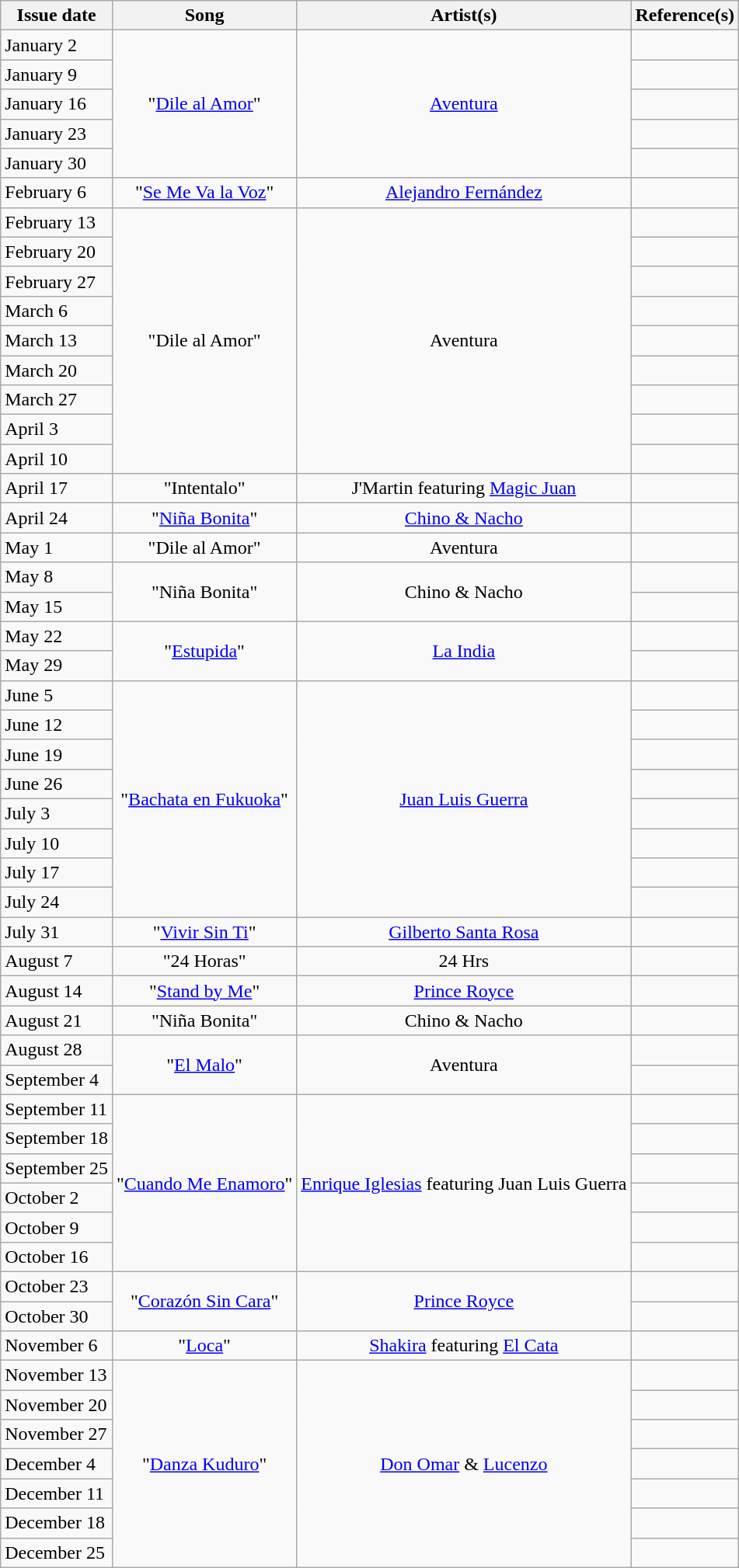<table class="wikitable">
<tr>
<th>Issue date</th>
<th>Song</th>
<th>Artist(s)</th>
<th>Reference(s)</th>
</tr>
<tr>
<td>January 2</td>
<td style="text-align: center;" rowspan="5">"<a href='#'>Dile al Amor</a>"</td>
<td style="text-align: center;" rowspan="5"><a href='#'>Aventura</a></td>
<td style="text-align: center;"></td>
</tr>
<tr>
<td>January 9</td>
<td style="text-align: center;"></td>
</tr>
<tr>
<td>January 16</td>
<td style="text-align: center;"></td>
</tr>
<tr>
<td>January 23</td>
<td style="text-align: center;"></td>
</tr>
<tr>
<td>January 30</td>
<td style="text-align: center;"></td>
</tr>
<tr>
<td>February 6</td>
<td style="text-align: center;" rowspan="1">"<a href='#'>Se Me Va la Voz</a>"</td>
<td style="text-align: center;" rowspan="1"><a href='#'>Alejandro Fernández</a></td>
<td style="text-align: center;"></td>
</tr>
<tr>
<td>February 13</td>
<td style="text-align: center;" rowspan="9">"Dile al Amor"</td>
<td style="text-align: center;" rowspan="9">Aventura</td>
<td style="text-align: center;"></td>
</tr>
<tr>
<td>February 20</td>
<td style="text-align: center;"></td>
</tr>
<tr>
<td>February 27</td>
<td style="text-align: center;"></td>
</tr>
<tr>
<td>March 6</td>
<td style="text-align: center;"></td>
</tr>
<tr>
<td>March 13</td>
<td style="text-align: center;"></td>
</tr>
<tr>
<td>March 20</td>
<td style="text-align: center;"></td>
</tr>
<tr>
<td>March 27</td>
<td style="text-align: center;"></td>
</tr>
<tr>
<td>April 3</td>
<td style="text-align: center;"></td>
</tr>
<tr>
<td>April 10</td>
<td style="text-align: center;"></td>
</tr>
<tr>
<td>April 17</td>
<td style="text-align: center;" rowspan="1">"Intentalo"</td>
<td style="text-align: center;" rowspan="1">J'Martin featuring <a href='#'>Magic Juan</a></td>
<td style="text-align: center;"></td>
</tr>
<tr>
<td>April 24</td>
<td style="text-align: center;" rowspan="1">"<a href='#'>Niña Bonita</a>"</td>
<td style="text-align: center;" rowspan="1"><a href='#'>Chino & Nacho</a></td>
<td style="text-align: center;"></td>
</tr>
<tr>
<td>May 1</td>
<td style="text-align: center;" rowspan="1">"Dile al Amor"</td>
<td style="text-align: center;" rowspan="1">Aventura</td>
<td style="text-align: center;"></td>
</tr>
<tr>
<td>May 8</td>
<td style="text-align: center;" rowspan="2">"Niña Bonita"</td>
<td style="text-align: center;" rowspan="2">Chino & Nacho</td>
<td style="text-align: center;"></td>
</tr>
<tr>
<td>May 15</td>
<td style="text-align: center;"></td>
</tr>
<tr>
<td>May 22</td>
<td style="text-align: center;" rowspan="2">"<a href='#'>Estupida</a>"</td>
<td style="text-align: center;" rowspan="2"><a href='#'>La India</a></td>
<td style="text-align: center;"></td>
</tr>
<tr>
<td>May 29</td>
<td style="text-align: center;"></td>
</tr>
<tr>
<td>June 5</td>
<td style="text-align: center;" rowspan="8">"<a href='#'>Bachata en Fukuoka</a>"</td>
<td style="text-align: center;" rowspan="8"><a href='#'>Juan Luis Guerra</a></td>
<td style="text-align: center;"></td>
</tr>
<tr>
<td>June 12</td>
<td style="text-align: center;"></td>
</tr>
<tr>
<td>June 19</td>
<td style="text-align: center;"></td>
</tr>
<tr>
<td>June 26</td>
<td style="text-align: center;"></td>
</tr>
<tr>
<td>July 3</td>
<td style="text-align: center;"></td>
</tr>
<tr>
<td>July 10</td>
<td style="text-align: center;"></td>
</tr>
<tr>
<td>July 17</td>
<td style="text-align: center;"></td>
</tr>
<tr>
<td>July 24</td>
<td style="text-align: center;"></td>
</tr>
<tr>
<td>July 31</td>
<td style="text-align: center;" rowspan="1">"<a href='#'>Vivir Sin Ti</a>"</td>
<td style="text-align: center;" rowspan="1"><a href='#'>Gilberto Santa Rosa</a></td>
<td style="text-align: center;"></td>
</tr>
<tr>
<td>August 7</td>
<td style="text-align: center;" rowspan="1">"24 Horas"</td>
<td style="text-align: center;" rowspan="1">24 Hrs</td>
<td style="text-align: center;"></td>
</tr>
<tr>
<td>August 14</td>
<td style="text-align: center;" rowspan="1">"<a href='#'>Stand by Me</a>"</td>
<td style="text-align: center;" rowspan="1"><a href='#'>Prince Royce</a></td>
<td style="text-align: center;"></td>
</tr>
<tr>
<td>August 21</td>
<td style="text-align: center;" rowspan="1">"Niña Bonita"</td>
<td style="text-align: center;" rowspan="1">Chino & Nacho</td>
<td style="text-align: center;"></td>
</tr>
<tr>
<td>August 28</td>
<td style="text-align: center;" rowspan="2">"<a href='#'>El Malo</a>"</td>
<td style="text-align: center;" rowspan="2">Aventura</td>
<td style="text-align: center;"></td>
</tr>
<tr>
<td>September 4</td>
<td style="text-align: center;"></td>
</tr>
<tr>
<td>September 11</td>
<td style="text-align: center;" rowspan="6">"<a href='#'>Cuando Me Enamoro</a>"</td>
<td style="text-align: center;" rowspan="6"><a href='#'>Enrique Iglesias</a> featuring Juan Luis Guerra</td>
<td style="text-align: center;"></td>
</tr>
<tr>
<td>September 18</td>
<td style="text-align: center;"></td>
</tr>
<tr>
<td>September 25</td>
<td style="text-align: center;"></td>
</tr>
<tr>
<td>October 2</td>
<td style="text-align: center;"></td>
</tr>
<tr>
<td>October 9</td>
<td style="text-align: center;"></td>
</tr>
<tr>
<td>October 16</td>
<td style="text-align: center;"></td>
</tr>
<tr>
<td>October 23</td>
<td style="text-align: center;" rowspan="2">"<a href='#'>Corazón Sin Cara</a>"</td>
<td style="text-align: center;" rowspan="2"><a href='#'>Prince Royce</a></td>
<td style="text-align: center;"></td>
</tr>
<tr>
<td>October 30</td>
<td style="text-align: center;"></td>
</tr>
<tr>
<td>November 6</td>
<td style="text-align: center;" rowspan="1">"<a href='#'>Loca</a>"</td>
<td style="text-align: center;" rowspan="1"><a href='#'>Shakira</a> featuring <a href='#'>El Cata</a></td>
<td style="text-align: center;"></td>
</tr>
<tr>
<td>November 13</td>
<td style="text-align: center;" rowspan="7">"<a href='#'>Danza Kuduro</a>"</td>
<td style="text-align: center;" rowspan="7"><a href='#'>Don Omar</a> & <a href='#'>Lucenzo</a></td>
<td style="text-align: center;"></td>
</tr>
<tr>
<td>November 20</td>
<td style="text-align: center;"></td>
</tr>
<tr>
<td>November 27</td>
<td style="text-align: center;"></td>
</tr>
<tr>
<td>December 4</td>
<td style="text-align: center;"></td>
</tr>
<tr>
<td>December 11</td>
<td style="text-align: center;"></td>
</tr>
<tr>
<td>December 18</td>
<td style="text-align: center;"></td>
</tr>
<tr>
<td>December 25</td>
<td style="text-align: center;"></td>
</tr>
</table>
